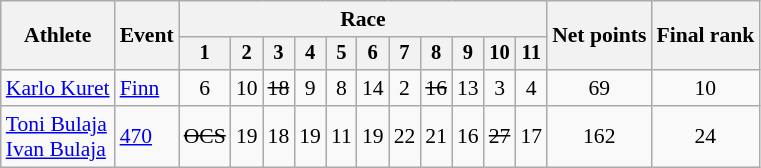<table class="wikitable" style="font-size:90%">
<tr>
<th rowspan="2">Athlete</th>
<th rowspan="2">Event</th>
<th colspan=11>Race</th>
<th rowspan=2>Net points</th>
<th rowspan=2>Final rank</th>
</tr>
<tr style="font-size:95%">
<th>1</th>
<th>2</th>
<th>3</th>
<th>4</th>
<th>5</th>
<th>6</th>
<th>7</th>
<th>8</th>
<th>9</th>
<th>10</th>
<th>11</th>
</tr>
<tr align=center>
<td align=left><a href='#'>Karlo Kuret</a></td>
<td align=left><a href='#'>Finn</a></td>
<td>6</td>
<td>10</td>
<td><s>18</s></td>
<td>9</td>
<td>8</td>
<td>14</td>
<td>2</td>
<td><s>16</s></td>
<td>13</td>
<td>3</td>
<td>4</td>
<td>69</td>
<td>10</td>
</tr>
<tr align=center>
<td align=left><a href='#'>Toni Bulaja</a><br><a href='#'>Ivan Bulaja</a></td>
<td align=left><a href='#'>470</a></td>
<td><s>OCS</s></td>
<td>19</td>
<td>18</td>
<td>19</td>
<td>11</td>
<td>19</td>
<td>22</td>
<td>21</td>
<td>16</td>
<td><s>27</s></td>
<td>17</td>
<td>162</td>
<td>24</td>
</tr>
</table>
